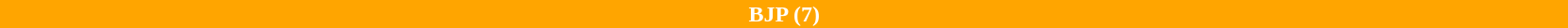<table style="width:88%; text-align:center;">
<tr style="color:white;">
<td style="background:orange; width:100%;"><strong>BJP (7)</strong></td>
</tr>
<tr>
</tr>
</table>
